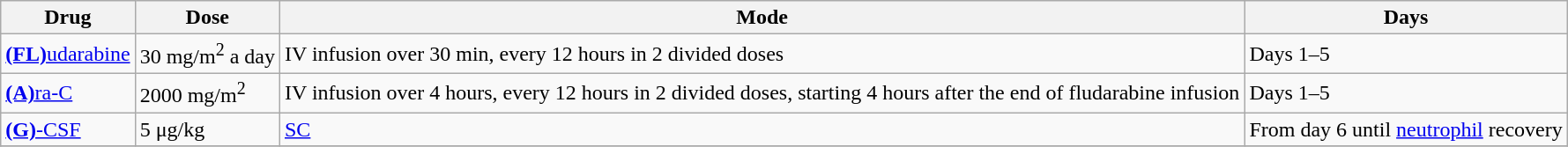<table class="wikitable">
<tr>
<th>Drug</th>
<th>Dose</th>
<th>Mode</th>
<th>Days</th>
</tr>
<tr>
<td><a href='#'><strong>(FL)</strong>udarabine</a></td>
<td>30 mg/m<sup>2</sup> a day</td>
<td>IV infusion over 30 min, every 12 hours in 2 divided doses</td>
<td>Days 1–5</td>
</tr>
<tr>
<td><a href='#'><strong>(A)</strong>ra-C</a></td>
<td>2000 mg/m<sup>2</sup></td>
<td>IV infusion over 4 hours, every 12 hours in 2 divided doses, starting 4 hours after the end of fludarabine infusion</td>
<td>Days 1–5</td>
</tr>
<tr>
<td><a href='#'><strong>(G)</strong>-CSF</a></td>
<td>5 μg/kg</td>
<td><a href='#'>SC</a></td>
<td>From day 6 until <a href='#'>neutrophil</a> recovery</td>
</tr>
<tr>
</tr>
</table>
